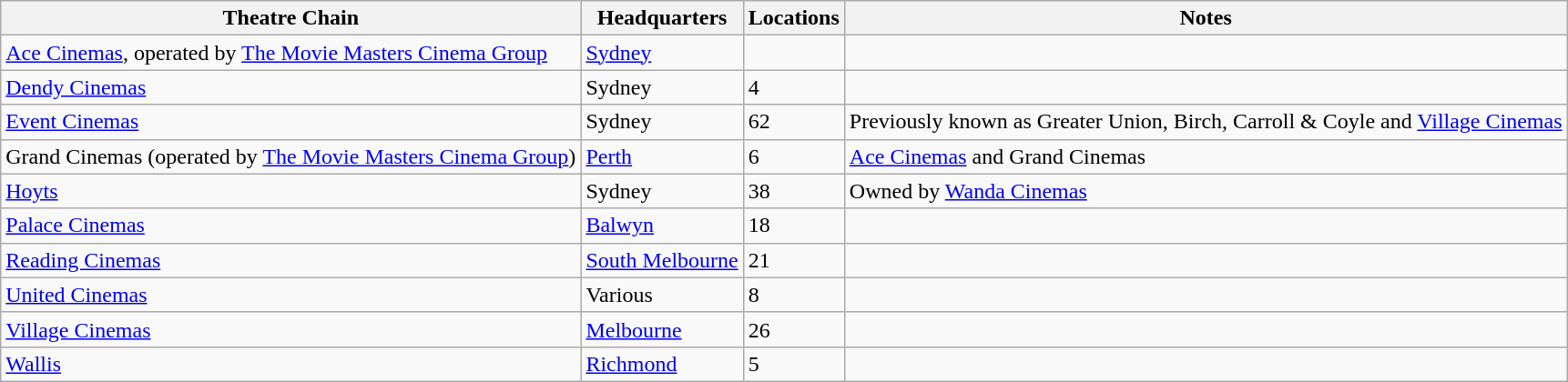<table class="wikitable sortable">
<tr>
<th><strong>Theatre Chain</strong></th>
<th><strong>Headquarters </strong></th>
<th><strong>Locations</strong></th>
<th><strong>Notes</strong></th>
</tr>
<tr>
<td><a href='#'>Ace Cinemas</a>, operated by <a href='#'>The Movie Masters Cinema Group</a></td>
<td><a href='#'>Sydney</a></td>
<td></td>
<td></td>
</tr>
<tr>
<td><a href='#'>Dendy Cinemas</a></td>
<td>Sydney</td>
<td>4</td>
<td></td>
</tr>
<tr>
<td><a href='#'>Event Cinemas</a></td>
<td>Sydney</td>
<td>62</td>
<td>Previously known as Greater Union, Birch, Carroll & Coyle and <a href='#'>Village Cinemas</a></td>
</tr>
<tr>
<td>Grand Cinemas (operated by <a href='#'>The Movie Masters Cinema Group</a>)</td>
<td><a href='#'>Perth</a></td>
<td>6</td>
<td><a href='#'>Ace Cinemas</a> and Grand Cinemas</td>
</tr>
<tr>
<td><a href='#'>Hoyts</a></td>
<td>Sydney</td>
<td>38</td>
<td>Owned by <a href='#'>Wanda Cinemas</a></td>
</tr>
<tr>
<td><a href='#'>Palace Cinemas</a></td>
<td><a href='#'>Balwyn</a></td>
<td>18</td>
<td></td>
</tr>
<tr>
<td><a href='#'>Reading Cinemas</a></td>
<td><a href='#'>South Melbourne</a></td>
<td>21</td>
<td></td>
</tr>
<tr>
<td><a href='#'>United Cinemas</a></td>
<td>Various</td>
<td>8</td>
<td></td>
</tr>
<tr>
<td><a href='#'>Village Cinemas</a></td>
<td><a href='#'>Melbourne</a></td>
<td>26</td>
<td></td>
</tr>
<tr>
<td><a href='#'>Wallis</a></td>
<td><a href='#'>Richmond</a></td>
<td>5</td>
<td></td>
</tr>
</table>
